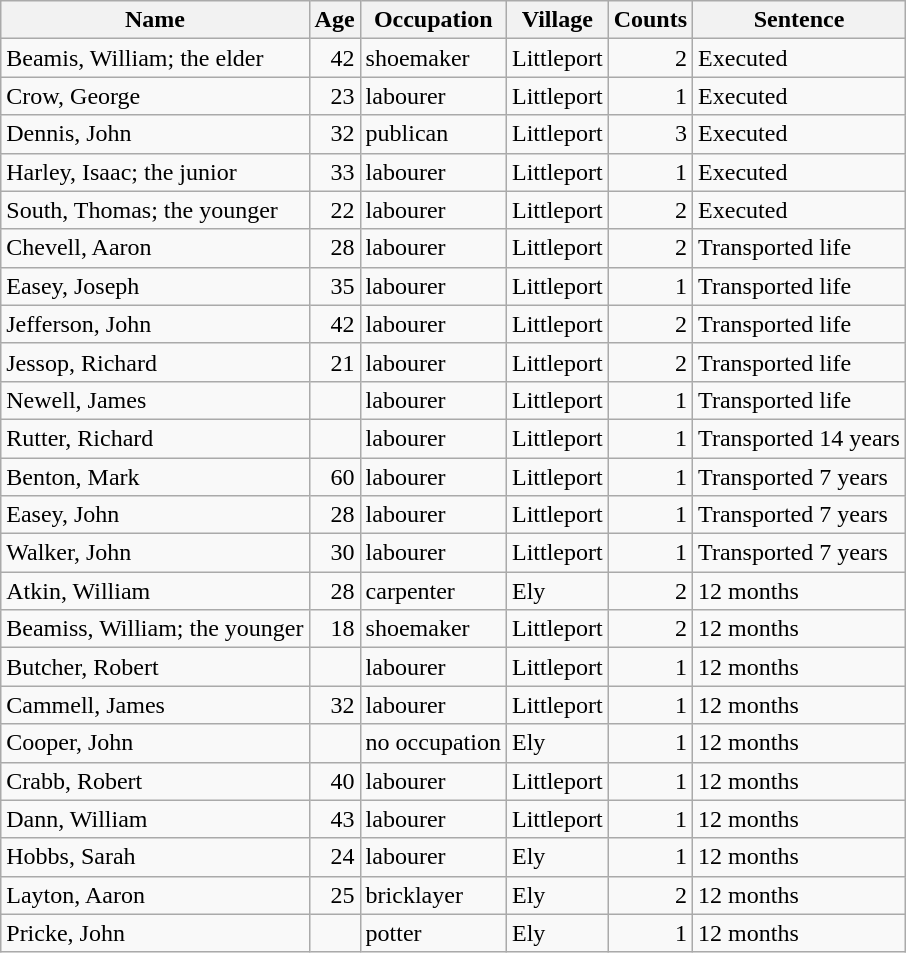<table class="wikitable sortable collapsible collapsed">
<tr>
<th scope="col">Name</th>
<th scope="col">Age</th>
<th scope="col">Occupation</th>
<th scope="col">Village</th>
<th scope="col">Counts</th>
<th scope="col">Sentence</th>
</tr>
<tr>
<td>Beamis, William; the elder</td>
<td align="right">42</td>
<td>shoemaker</td>
<td>Littleport</td>
<td align="right">2</td>
<td>Executed</td>
</tr>
<tr>
<td>Crow, George</td>
<td align="right">23</td>
<td>labourer</td>
<td>Littleport</td>
<td align="right">1</td>
<td>Executed</td>
</tr>
<tr>
<td>Dennis, John</td>
<td align="right">32</td>
<td>publican</td>
<td>Littleport</td>
<td align="right">3</td>
<td>Executed</td>
</tr>
<tr>
<td>Harley, Isaac; the junior</td>
<td align="right">33</td>
<td>labourer</td>
<td>Littleport</td>
<td align="right">1</td>
<td>Executed</td>
</tr>
<tr>
<td>South, Thomas; the younger</td>
<td align="right">22</td>
<td>labourer</td>
<td>Littleport</td>
<td align="right">2</td>
<td>Executed</td>
</tr>
<tr>
<td>Chevell, Aaron</td>
<td align="right">28</td>
<td>labourer</td>
<td>Littleport</td>
<td align="right">2</td>
<td>Transported life</td>
</tr>
<tr>
<td>Easey, Joseph</td>
<td align="right">35</td>
<td>labourer</td>
<td>Littleport</td>
<td align="right">1</td>
<td>Transported life</td>
</tr>
<tr>
<td>Jefferson, John</td>
<td align="right">42</td>
<td>labourer</td>
<td>Littleport</td>
<td align="right">2</td>
<td>Transported life</td>
</tr>
<tr>
<td>Jessop, Richard</td>
<td align="right">21</td>
<td>labourer</td>
<td>Littleport</td>
<td align="right">2</td>
<td>Transported life</td>
</tr>
<tr>
<td>Newell, James</td>
<td align="right"></td>
<td>labourer</td>
<td>Littleport</td>
<td align="right">1</td>
<td>Transported life</td>
</tr>
<tr>
<td>Rutter, Richard</td>
<td align="right"></td>
<td>labourer</td>
<td>Littleport</td>
<td align="right">1</td>
<td>Transported 14 years</td>
</tr>
<tr>
<td>Benton, Mark</td>
<td align="right">60</td>
<td>labourer</td>
<td>Littleport</td>
<td align="right">1</td>
<td>Transported 7 years</td>
</tr>
<tr>
<td>Easey, John</td>
<td align="right">28</td>
<td>labourer</td>
<td>Littleport</td>
<td align="right">1</td>
<td>Transported 7 years</td>
</tr>
<tr>
<td>Walker, John</td>
<td align="right">30</td>
<td>labourer</td>
<td>Littleport</td>
<td align="right">1</td>
<td>Transported 7 years</td>
</tr>
<tr>
<td>Atkin, William</td>
<td align="right">28</td>
<td>carpenter</td>
<td>Ely</td>
<td align="right">2</td>
<td>12 months</td>
</tr>
<tr>
<td>Beamiss, William; the younger</td>
<td align="right">18</td>
<td>shoemaker</td>
<td>Littleport</td>
<td align="right">2</td>
<td>12 months</td>
</tr>
<tr>
<td>Butcher, Robert</td>
<td align="right"></td>
<td>labourer</td>
<td>Littleport</td>
<td align="right">1</td>
<td>12 months</td>
</tr>
<tr>
<td>Cammell, James</td>
<td align="right">32</td>
<td>labourer</td>
<td>Littleport</td>
<td align="right">1</td>
<td>12 months</td>
</tr>
<tr>
<td>Cooper, John</td>
<td align="right"></td>
<td>no occupation</td>
<td>Ely</td>
<td align="right">1</td>
<td>12 months</td>
</tr>
<tr>
<td>Crabb, Robert</td>
<td align="right">40</td>
<td>labourer</td>
<td>Littleport</td>
<td align="right">1</td>
<td>12 months</td>
</tr>
<tr>
<td>Dann, William</td>
<td align="right">43</td>
<td>labourer</td>
<td>Littleport</td>
<td align="right">1</td>
<td>12 months</td>
</tr>
<tr>
<td>Hobbs, Sarah</td>
<td align="right">24</td>
<td>labourer</td>
<td>Ely</td>
<td align="right">1</td>
<td>12 months</td>
</tr>
<tr>
<td>Layton, Aaron</td>
<td align="right">25</td>
<td>bricklayer</td>
<td>Ely</td>
<td align="right">2</td>
<td>12 months</td>
</tr>
<tr>
<td>Pricke, John</td>
<td align="right"></td>
<td>potter</td>
<td>Ely</td>
<td align="right">1</td>
<td>12 months</td>
</tr>
</table>
